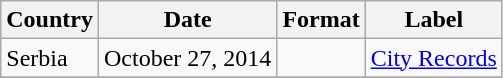<table class="wikitable plainrowheaders">
<tr>
<th scope="col">Country</th>
<th scope="col">Date</th>
<th scope="col">Format</th>
<th scope="col">Label</th>
</tr>
<tr>
<td>Serbia</td>
<td>October 27, 2014</td>
<td></td>
<td><a href='#'>City Records</a></td>
</tr>
<tr>
</tr>
</table>
